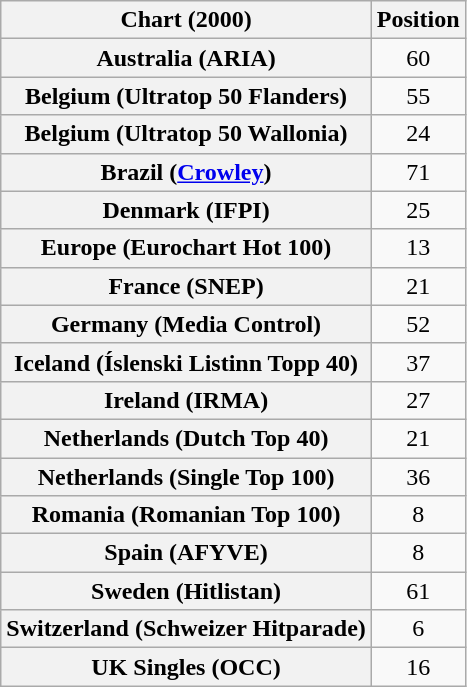<table class="wikitable sortable plainrowheaders" style="text-align:center">
<tr>
<th>Chart (2000)</th>
<th>Position</th>
</tr>
<tr>
<th scope="row">Australia (ARIA)</th>
<td>60</td>
</tr>
<tr>
<th scope="row">Belgium (Ultratop 50 Flanders)</th>
<td>55</td>
</tr>
<tr>
<th scope="row">Belgium (Ultratop 50 Wallonia)</th>
<td>24</td>
</tr>
<tr>
<th scope="row">Brazil (<a href='#'>Crowley</a>)</th>
<td>71</td>
</tr>
<tr>
<th scope="row">Denmark (IFPI)</th>
<td>25</td>
</tr>
<tr>
<th scope="row">Europe (Eurochart Hot 100)</th>
<td>13</td>
</tr>
<tr>
<th scope="row">France (SNEP)</th>
<td>21</td>
</tr>
<tr>
<th scope="row">Germany (Media Control)</th>
<td>52</td>
</tr>
<tr>
<th scope="row">Iceland (Íslenski Listinn Topp 40)</th>
<td>37</td>
</tr>
<tr>
<th scope="row">Ireland (IRMA)</th>
<td>27</td>
</tr>
<tr>
<th scope="row">Netherlands (Dutch Top 40)</th>
<td>21</td>
</tr>
<tr>
<th scope="row">Netherlands (Single Top 100)</th>
<td>36</td>
</tr>
<tr>
<th scope="row">Romania (Romanian Top 100)</th>
<td>8</td>
</tr>
<tr>
<th scope="row">Spain (AFYVE)</th>
<td>8</td>
</tr>
<tr>
<th scope="row">Sweden (Hitlistan)</th>
<td>61</td>
</tr>
<tr>
<th scope="row">Switzerland (Schweizer Hitparade)</th>
<td>6</td>
</tr>
<tr>
<th scope="row">UK Singles (OCC)</th>
<td>16</td>
</tr>
</table>
